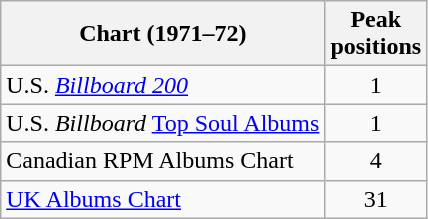<table class="wikitable">
<tr>
<th align="left">Chart (1971–72)</th>
<th style="text-align:center;">Peak <br>positions</th>
</tr>
<tr>
<td align="left">U.S. <em><a href='#'>Billboard 200</a></em></td>
<td style="text-align:center;">1</td>
</tr>
<tr>
<td align="left">U.S. <em>Billboard</em> <a href='#'>Top Soul Albums</a></td>
<td style="text-align:center;">1</td>
</tr>
<tr>
<td>Canadian RPM Albums Chart</td>
<td style="text-align:center;">4</td>
</tr>
<tr>
<td><a href='#'>UK Albums Chart</a></td>
<td style="text-align:center;">31</td>
</tr>
</table>
